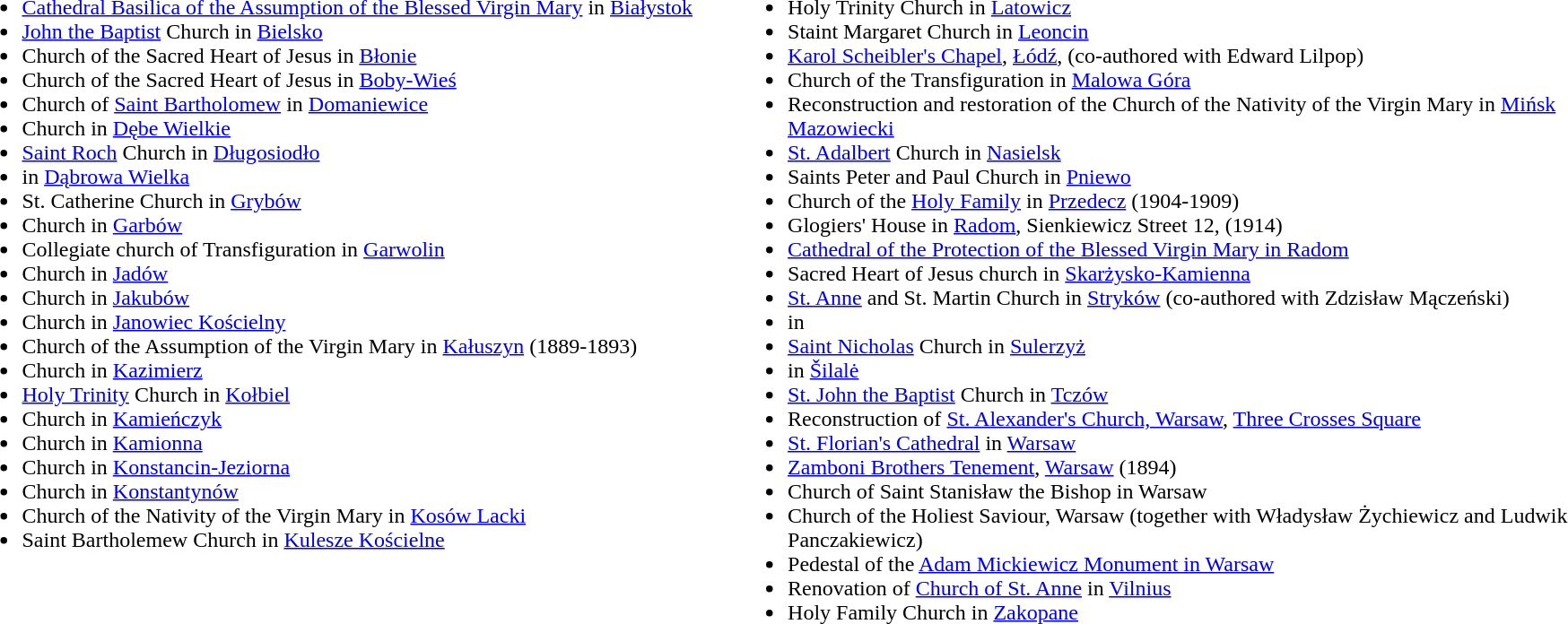<table width="98%">
<tr>
<td valign="top" width="46%"><br><ul><li><a href='#'>Cathedral Basilica of the Assumption of the Blessed Virgin Mary</a> in <a href='#'>Białystok</a></li><li><a href='#'>John the Baptist</a> Church in <a href='#'>Bielsko</a></li><li>Church of the Sacred Heart of Jesus in <a href='#'>Błonie</a></li><li>Church of the Sacred Heart of Jesus in <a href='#'>Boby-Wieś</a></li><li>Church of <a href='#'>Saint Bartholomew</a> in <a href='#'>Domaniewice</a></li><li>Church in <a href='#'>Dębe Wielkie</a></li><li><a href='#'>Saint Roch</a> Church in <a href='#'>Długosiodło</a></li><li> in <a href='#'>Dąbrowa Wielka</a></li><li>St. Catherine Church in <a href='#'>Grybów</a></li><li>Church in <a href='#'>Garbów</a></li><li>Collegiate church of Transfiguration in <a href='#'>Garwolin</a></li><li>Church in <a href='#'>Jadów</a></li><li>Church in <a href='#'>Jakubów</a></li><li>Church in <a href='#'>Janowiec Kościelny</a></li><li>Church of the Assumption of the Virgin Mary in <a href='#'>Kałuszyn</a> (1889-1893)</li><li>Church in <a href='#'>Kazimierz</a></li><li><a href='#'>Holy Trinity</a> Church in <a href='#'>Kołbiel</a></li><li>Church in <a href='#'>Kamieńczyk</a></li><li>Church in <a href='#'>Kamionna</a></li><li>Church in <a href='#'>Konstancin-Jeziorna</a></li><li>Church in <a href='#'>Konstantynów</a></li><li>Church of the Nativity of the Virgin Mary in <a href='#'>Kosów Lacki</a></li><li>Saint Bartholemew Church in <a href='#'>Kulesze Kościelne</a></li></ul></td>
<td valign="top"><br><ul><li>Holy Trinity Church in <a href='#'>Latowicz</a></li><li>Staint Margaret Church in <a href='#'>Leoncin</a></li><li><a href='#'>Karol Scheibler's Chapel</a>, <a href='#'>Łódź</a>, (co-authored with Edward Lilpop)</li><li>Church of the Transfiguration in <a href='#'>Malowa Góra</a></li><li>Reconstruction and restoration of the Church of the Nativity of the Virgin Mary in <a href='#'>Mińsk Mazowiecki</a></li><li><a href='#'>St. Adalbert</a> Church in <a href='#'>Nasielsk</a></li><li>Saints Peter and Paul Church in <a href='#'>Pniewo</a></li><li>Church of the <a href='#'>Holy Family</a> in <a href='#'>Przedecz</a> (1904-1909)</li><li>Glogiers' House in <a href='#'>Radom</a>, Sienkiewicz Street 12, (1914)</li><li><a href='#'>Cathedral of the Protection of the Blessed Virgin Mary in Radom</a></li><li>Sacred Heart of Jesus church in <a href='#'>Skarżysko-Kamienna</a></li><li><a href='#'>St. Anne</a> and St. Martin Church in <a href='#'>Stryków</a> (co-authored with Zdzisław Mączeński)</li><li> in </li><li><a href='#'>Saint Nicholas</a> Church in <a href='#'>Sulerzyż</a></li><li> in <a href='#'>Šilalė</a></li><li><a href='#'>St. John the Baptist</a> Church in <a href='#'>Tczów</a></li><li>Reconstruction of <a href='#'>St. Alexander's Church, Warsaw</a>, <a href='#'>Three Crosses Square</a></li><li><a href='#'>St. Florian's Cathedral</a> in <a href='#'>Warsaw</a></li><li><a href='#'>Zamboni Brothers Tenement</a>, <a href='#'>Warsaw</a> (1894)</li><li>Church of Saint Stanisław the Bishop in Warsaw</li><li>Church of the Holiest Saviour, Warsaw (together with Władysław Żychiewicz and Ludwik Panczakiewicz)</li><li>Pedestal of the <a href='#'>Adam Mickiewicz Monument in Warsaw</a></li><li>Renovation of <a href='#'>Church of St. Anne</a> in <a href='#'>Vilnius</a></li><li>Holy Family Church in <a href='#'>Zakopane</a></li></ul></td>
</tr>
</table>
